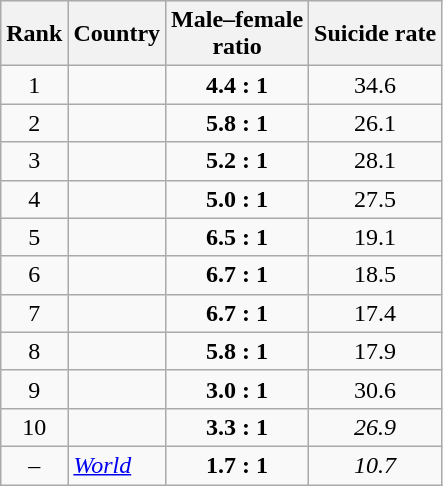<table class="wikitable sortable">
<tr style="background:#ececec;">
<th>Rank</th>
<th class="unsortable">Country</th>
<th>Male–female<br>ratio</th>
<th>Suicide rate<br></th>
</tr>
<tr>
<td style="text-align:center;">1</td>
<td align="left"></td>
<td style="text-align:center;"><strong>4.4 : 1</strong></td>
<td style="text-align:center;">34.6</td>
</tr>
<tr>
<td style="text-align:center;">2</td>
<td align="left"></td>
<td style="text-align:center;"><strong>5.8 : 1</strong></td>
<td style="text-align:center;">26.1</td>
</tr>
<tr>
<td style="text-align:center;">3</td>
<td align="left"></td>
<td style="text-align:center;"><strong>5.2 : 1</strong></td>
<td style="text-align:center;">28.1</td>
</tr>
<tr>
<td style="text-align:center;">4</td>
<td align="left"></td>
<td style="text-align:center;"><strong>5.0 : 1</strong></td>
<td style="text-align:center;">27.5</td>
</tr>
<tr>
<td style="text-align:center;">5</td>
<td align="left"></td>
<td style="text-align:center;"><strong>6.5 : 1</strong></td>
<td style="text-align:center;">19.1</td>
</tr>
<tr>
<td style="text-align:center;">6</td>
<td align="left"></td>
<td style="text-align:center;"><strong>6.7 : 1</strong></td>
<td style="text-align:center;">18.5</td>
</tr>
<tr>
<td style="text-align:center;">7</td>
<td align="left"></td>
<td style="text-align:center;"><strong>6.7 : 1</strong></td>
<td style="text-align:center;">17.4</td>
</tr>
<tr>
<td style="text-align:center;">8</td>
<td align="left"></td>
<td style="text-align:center;"><strong>5.8 : 1</strong></td>
<td style="text-align:center;">17.9</td>
</tr>
<tr>
<td style="text-align:center;">9</td>
<td align="left"></td>
<td style="text-align:center;"><strong>3.0 : 1</strong></td>
<td style="text-align:center;">30.6</td>
</tr>
<tr>
<td style="text-align:center;">10</td>
<td align="left"></td>
<td style="text-align:center;"><strong>3.3 : 1</strong></td>
<td style="text-align:center;"><em>26.9</em></td>
</tr>
<tr>
<td style="text-align:center;">–</td>
<td align="left"><em><a href='#'>World</a></em></td>
<td style="text-align:center;"><strong>1.7 : 1</strong></td>
<td style="text-align:center;"><em>10.7</em></td>
</tr>
</table>
